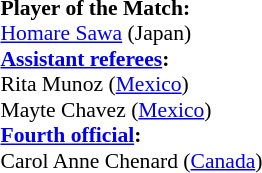<table width=50% style="font-size: 90%">
<tr>
<td><br><strong>Player of the Match:</strong>
<br><a href='#'>Homare Sawa</a> (Japan)<br><strong><a href='#'>Assistant referees</a>:</strong>
<br>Rita Munoz (<a href='#'>Mexico</a>)
<br>Mayte Chavez (<a href='#'>Mexico</a>)
<br><strong><a href='#'>Fourth official</a>:</strong>
<br>Carol Anne Chenard (<a href='#'>Canada</a>)</td>
</tr>
</table>
